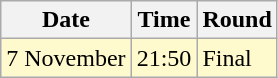<table class="wikitable">
<tr>
<th>Date</th>
<th>Time</th>
<th>Round</th>
</tr>
<tr bgcolor="lemonchiffon">
<td>7 November</td>
<td>21:50</td>
<td>Final</td>
</tr>
</table>
